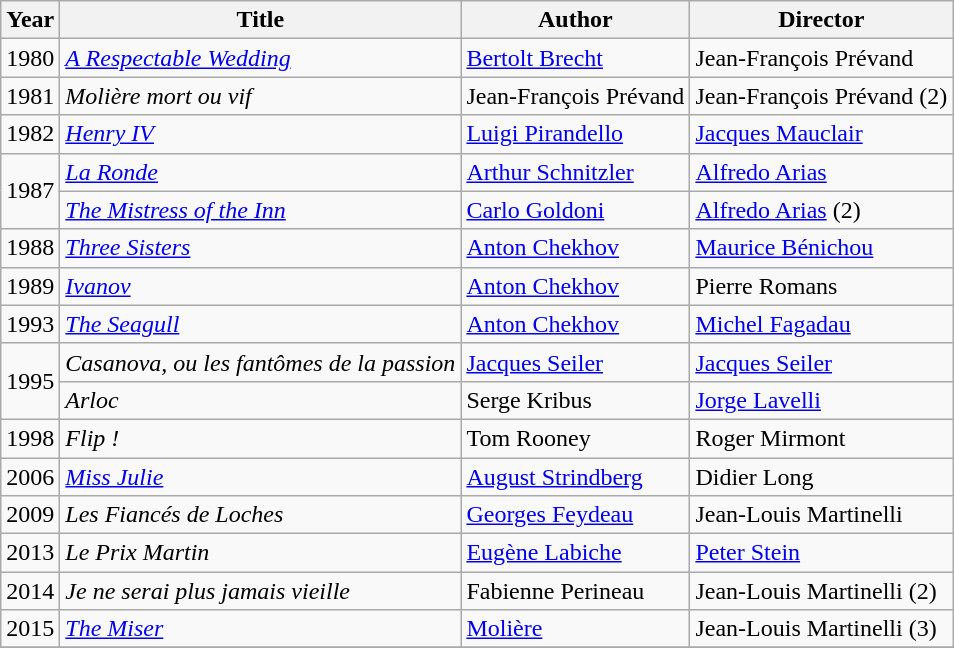<table class="wikitable">
<tr>
<th>Year</th>
<th>Title</th>
<th>Author</th>
<th>Director</th>
</tr>
<tr>
<td>1980</td>
<td><em><a href='#'>A Respectable Wedding</a></em></td>
<td><a href='#'>Bertolt Brecht</a></td>
<td>Jean-François Prévand</td>
</tr>
<tr>
<td>1981</td>
<td><em>Molière mort ou vif</em></td>
<td>Jean-François Prévand</td>
<td>Jean-François Prévand (2)</td>
</tr>
<tr>
<td>1982</td>
<td><em><a href='#'>Henry IV</a></em></td>
<td><a href='#'>Luigi Pirandello</a></td>
<td><a href='#'>Jacques Mauclair</a></td>
</tr>
<tr>
<td rowspan=2>1987</td>
<td><em><a href='#'>La Ronde</a></em></td>
<td><a href='#'>Arthur Schnitzler</a></td>
<td><a href='#'>Alfredo Arias</a></td>
</tr>
<tr>
<td><em><a href='#'>The Mistress of the Inn</a></em></td>
<td><a href='#'>Carlo Goldoni</a></td>
<td><a href='#'>Alfredo Arias</a> (2)</td>
</tr>
<tr>
<td>1988</td>
<td><em><a href='#'>Three Sisters</a></em></td>
<td><a href='#'>Anton Chekhov</a></td>
<td><a href='#'>Maurice Bénichou</a></td>
</tr>
<tr>
<td>1989</td>
<td><em><a href='#'>Ivanov</a></em></td>
<td><a href='#'>Anton Chekhov</a></td>
<td>Pierre Romans</td>
</tr>
<tr>
<td>1993</td>
<td><em><a href='#'>The Seagull</a></em></td>
<td><a href='#'>Anton Chekhov</a></td>
<td><a href='#'>Michel Fagadau</a></td>
</tr>
<tr>
<td rowspan=2>1995</td>
<td><em>Casanova, ou les fantômes de la passion</em></td>
<td><a href='#'>Jacques Seiler</a></td>
<td><a href='#'>Jacques Seiler</a></td>
</tr>
<tr>
<td><em>Arloc</em></td>
<td>Serge Kribus</td>
<td><a href='#'>Jorge Lavelli</a></td>
</tr>
<tr>
<td>1998</td>
<td><em>Flip !</em></td>
<td>Tom Rooney</td>
<td>Roger Mirmont</td>
</tr>
<tr>
<td>2006</td>
<td><em><a href='#'>Miss Julie</a></em></td>
<td><a href='#'>August Strindberg</a></td>
<td>Didier Long</td>
</tr>
<tr>
<td>2009</td>
<td><em>Les Fiancés de Loches</em></td>
<td><a href='#'>Georges Feydeau</a></td>
<td>Jean-Louis Martinelli</td>
</tr>
<tr>
<td>2013</td>
<td><em>Le Prix Martin</em></td>
<td><a href='#'>Eugène Labiche</a></td>
<td><a href='#'>Peter Stein</a></td>
</tr>
<tr>
<td>2014</td>
<td><em>Je ne serai plus jamais vieille</em></td>
<td>Fabienne Perineau</td>
<td>Jean-Louis Martinelli (2)</td>
</tr>
<tr>
<td>2015</td>
<td><em><a href='#'>The Miser</a></em></td>
<td><a href='#'>Molière</a></td>
<td>Jean-Louis Martinelli (3)</td>
</tr>
<tr>
</tr>
</table>
